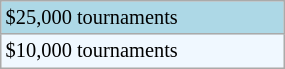<table class="wikitable"  style="font-size:85%; width:15%;">
<tr style="background:lightblue;">
<td>$25,000 tournaments</td>
</tr>
<tr style="background:#f0f8ff;">
<td>$10,000 tournaments</td>
</tr>
</table>
